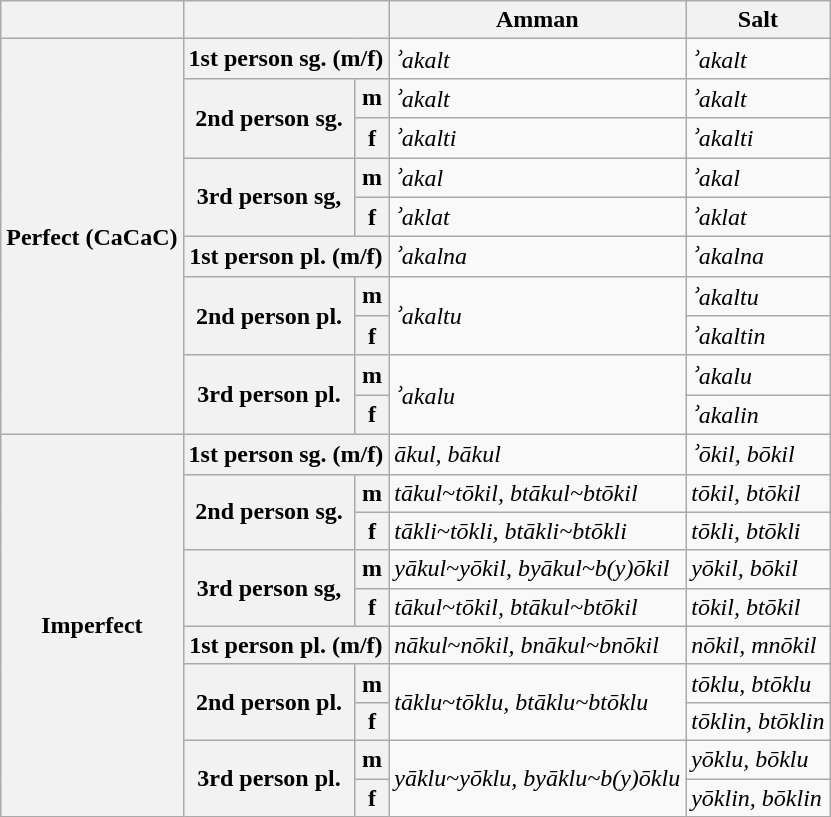<table class="wikitable">
<tr>
<th></th>
<th colspan="2"></th>
<th>Amman</th>
<th>Salt</th>
</tr>
<tr>
<th rowspan="10">Perfect (CaCaC)</th>
<th colspan="2">1st person sg. (m/f)</th>
<td><em>ʾakalt</em></td>
<td><em>ʾakalt</em></td>
</tr>
<tr>
<th rowspan="2">2nd person sg.</th>
<th>m</th>
<td><em>ʾakalt</em></td>
<td><em>ʾakalt</em></td>
</tr>
<tr>
<th>f</th>
<td><em>ʾakalti</em></td>
<td><em>ʾakalti</em></td>
</tr>
<tr>
<th rowspan="2">3rd person sg,</th>
<th>m</th>
<td><em>ʾakal</em></td>
<td><em>ʾakal</em></td>
</tr>
<tr>
<th>f</th>
<td><em>ʾaklat</em></td>
<td><em>ʾaklat</em></td>
</tr>
<tr>
<th colspan="2">1st person pl. (m/f)</th>
<td><em>ʾakalna</em></td>
<td><em>ʾakalna</em></td>
</tr>
<tr>
<th rowspan="2">2nd person pl.</th>
<th>m</th>
<td rowspan="2"><em>ʾakaltu</em></td>
<td><em>ʾakaltu</em></td>
</tr>
<tr>
<th>f</th>
<td><em>ʾakaltin</em></td>
</tr>
<tr>
<th rowspan="2">3rd person pl.</th>
<th>m</th>
<td rowspan="2"><em>ʾakalu</em></td>
<td><em>ʾakalu</em></td>
</tr>
<tr>
<th>f</th>
<td><em>ʾakalin</em></td>
</tr>
<tr>
<th rowspan="10">Imperfect</th>
<th colspan="2">1st person sg. (m/f)</th>
<td><em>ākul, bākul</em></td>
<td><em>ʾōkil, bōkil</em></td>
</tr>
<tr>
<th rowspan="2">2nd person sg.</th>
<th>m</th>
<td><em>tākul</em>~<em>tōkil, btākul~btōkil</em></td>
<td><em>tōkil, btōkil</em></td>
</tr>
<tr>
<th>f</th>
<td><em>tākli</em>~<em>tōkli, btākli~btōkli</em></td>
<td><em>tōkli, btōkli</em></td>
</tr>
<tr>
<th rowspan="2">3rd person sg,</th>
<th>m</th>
<td><em>yākul</em>~<em>yōkil, byākul~b(y)ōkil</em></td>
<td><em>yōkil, bōkil</em></td>
</tr>
<tr>
<th>f</th>
<td><em>tākul</em>~<em>tōkil, btākul~btōkil</em></td>
<td><em>tōkil, btōkil</em></td>
</tr>
<tr>
<th colspan="2">1st person pl. (m/f)</th>
<td><em>nākul</em>~<em>nōkil, bnākul~bnōkil</em></td>
<td><em>nōkil, mnōkil</em></td>
</tr>
<tr>
<th rowspan="2">2nd person pl.</th>
<th>m</th>
<td rowspan="2"><em>tāklu</em>~<em>tōklu, btāklu~btōklu</em></td>
<td><em>tōklu, btōklu</em></td>
</tr>
<tr>
<th>f</th>
<td><em>tōklin, btōklin</em></td>
</tr>
<tr>
<th rowspan="2">3rd person pl.</th>
<th>m</th>
<td rowspan="2"><em>yāklu</em>~<em>yōklu, byāklu~b(y)ōklu</em></td>
<td><em>yōklu, bōklu</em></td>
</tr>
<tr>
<th>f</th>
<td><em>yōklin, bōklin</em></td>
</tr>
</table>
